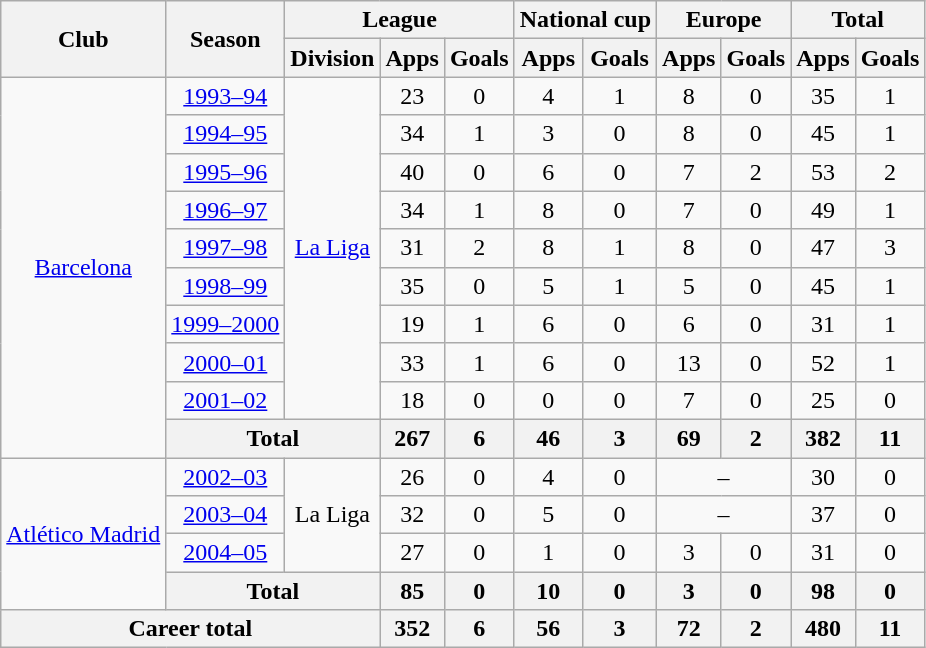<table class="wikitable" style="text-align:center">
<tr>
<th rowspan="2">Club</th>
<th rowspan="2">Season</th>
<th colspan="3">League</th>
<th colspan="2">National cup</th>
<th colspan="2">Europe</th>
<th colspan="2">Total</th>
</tr>
<tr>
<th>Division</th>
<th>Apps</th>
<th>Goals</th>
<th>Apps</th>
<th>Goals</th>
<th>Apps</th>
<th>Goals</th>
<th>Apps</th>
<th>Goals</th>
</tr>
<tr>
<td rowspan="10"><a href='#'>Barcelona</a></td>
<td><a href='#'>1993–94</a></td>
<td rowspan="9"><a href='#'>La Liga</a></td>
<td>23</td>
<td>0</td>
<td>4</td>
<td>1</td>
<td>8</td>
<td>0</td>
<td>35</td>
<td>1</td>
</tr>
<tr>
<td><a href='#'>1994–95</a></td>
<td>34</td>
<td>1</td>
<td>3</td>
<td>0</td>
<td>8</td>
<td>0</td>
<td>45</td>
<td>1</td>
</tr>
<tr>
<td><a href='#'>1995–96</a></td>
<td>40</td>
<td>0</td>
<td>6</td>
<td>0</td>
<td>7</td>
<td>2</td>
<td>53</td>
<td>2</td>
</tr>
<tr>
<td><a href='#'>1996–97</a></td>
<td>34</td>
<td>1</td>
<td>8</td>
<td>0</td>
<td>7</td>
<td>0</td>
<td>49</td>
<td>1</td>
</tr>
<tr>
<td><a href='#'>1997–98</a></td>
<td>31</td>
<td>2</td>
<td>8</td>
<td>1</td>
<td>8</td>
<td>0</td>
<td>47</td>
<td>3</td>
</tr>
<tr>
<td><a href='#'>1998–99</a></td>
<td>35</td>
<td>0</td>
<td>5</td>
<td>1</td>
<td>5</td>
<td>0</td>
<td>45</td>
<td>1</td>
</tr>
<tr>
<td><a href='#'>1999–2000</a></td>
<td>19</td>
<td>1</td>
<td>6</td>
<td>0</td>
<td>6</td>
<td>0</td>
<td>31</td>
<td>1</td>
</tr>
<tr>
<td><a href='#'>2000–01</a></td>
<td>33</td>
<td>1</td>
<td>6</td>
<td>0</td>
<td>13</td>
<td>0</td>
<td>52</td>
<td>1</td>
</tr>
<tr>
<td><a href='#'>2001–02</a></td>
<td>18</td>
<td>0</td>
<td>0</td>
<td>0</td>
<td>7</td>
<td>0</td>
<td>25</td>
<td>0</td>
</tr>
<tr>
<th colspan="2">Total</th>
<th>267</th>
<th>6</th>
<th>46</th>
<th>3</th>
<th>69</th>
<th>2</th>
<th>382</th>
<th>11</th>
</tr>
<tr>
<td rowspan="4"><a href='#'>Atlético Madrid</a></td>
<td><a href='#'>2002–03</a></td>
<td rowspan="3">La Liga</td>
<td>26</td>
<td>0</td>
<td>4</td>
<td>0</td>
<td colspan="2">–</td>
<td>30</td>
<td>0</td>
</tr>
<tr>
<td><a href='#'>2003–04</a></td>
<td>32</td>
<td>0</td>
<td>5</td>
<td>0</td>
<td colspan="2">–</td>
<td>37</td>
<td>0</td>
</tr>
<tr>
<td><a href='#'>2004–05</a></td>
<td>27</td>
<td>0</td>
<td>1</td>
<td>0</td>
<td>3</td>
<td>0</td>
<td>31</td>
<td>0</td>
</tr>
<tr>
<th colspan="2">Total</th>
<th>85</th>
<th>0</th>
<th>10</th>
<th>0</th>
<th>3</th>
<th>0</th>
<th>98</th>
<th>0</th>
</tr>
<tr>
<th colspan="3">Career total</th>
<th>352</th>
<th>6</th>
<th>56</th>
<th>3</th>
<th>72</th>
<th>2</th>
<th>480</th>
<th>11</th>
</tr>
</table>
